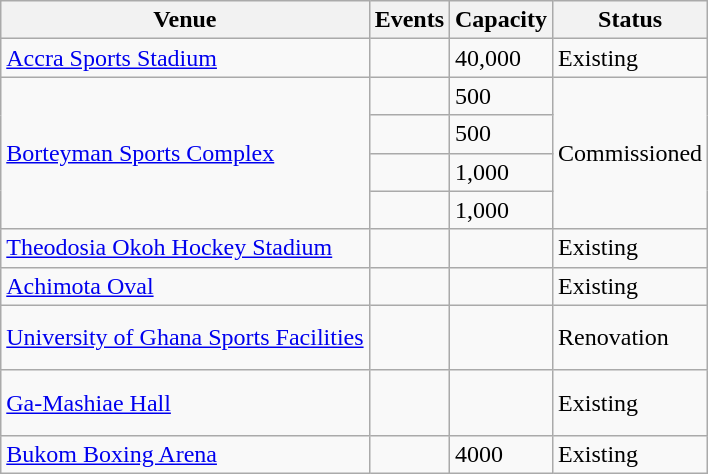<table class="wikitable sortable">
<tr>
<th>Venue</th>
<th>Events</th>
<th>Capacity</th>
<th>Status</th>
</tr>
<tr>
<td><a href='#'>Accra Sports Stadium</a></td>
<td></td>
<td>40,000</td>
<td>Existing</td>
</tr>
<tr>
<td rowspan="4"><a href='#'>Borteyman Sports Complex</a></td>
<td></td>
<td>500</td>
<td rowspan="4">Commissioned</td>
</tr>
<tr>
<td><br></td>
<td>500</td>
</tr>
<tr>
<td><br></td>
<td>1,000</td>
</tr>
<tr>
<td></td>
<td>1,000</td>
</tr>
<tr>
<td><a href='#'>Theodosia Okoh Hockey Stadium</a></td>
<td></td>
<td></td>
<td>Existing</td>
</tr>
<tr>
<td><a href='#'>Achimota Oval</a></td>
<td></td>
<td></td>
<td>Existing</td>
</tr>
<tr>
<td><a href='#'>University of Ghana Sports Facilities</a></td>
<td><br><br></td>
<td></td>
<td>Renovation</td>
</tr>
<tr>
<td><a href='#'>Ga-Mashiae Hall</a></td>
<td><br><br></td>
<td></td>
<td>Existing</td>
</tr>
<tr>
<td><a href='#'>Bukom Boxing Arena</a></td>
<td></td>
<td>4000</td>
<td>Existing</td>
</tr>
</table>
